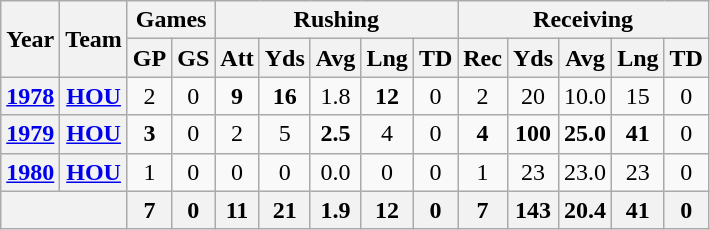<table class="wikitable" style="text-align:center;">
<tr>
<th rowspan="2">Year</th>
<th rowspan="2">Team</th>
<th colspan="2">Games</th>
<th colspan="5">Rushing</th>
<th colspan="5">Receiving</th>
</tr>
<tr>
<th>GP</th>
<th>GS</th>
<th>Att</th>
<th>Yds</th>
<th>Avg</th>
<th>Lng</th>
<th>TD</th>
<th>Rec</th>
<th>Yds</th>
<th>Avg</th>
<th>Lng</th>
<th>TD</th>
</tr>
<tr>
<th><a href='#'>1978</a></th>
<th><a href='#'>HOU</a></th>
<td>2</td>
<td>0</td>
<td><strong>9</strong></td>
<td><strong>16</strong></td>
<td>1.8</td>
<td><strong>12</strong></td>
<td>0</td>
<td>2</td>
<td>20</td>
<td>10.0</td>
<td>15</td>
<td>0</td>
</tr>
<tr>
<th><a href='#'>1979</a></th>
<th><a href='#'>HOU</a></th>
<td><strong>3</strong></td>
<td>0</td>
<td>2</td>
<td>5</td>
<td><strong>2.5</strong></td>
<td>4</td>
<td>0</td>
<td><strong>4</strong></td>
<td><strong>100</strong></td>
<td><strong>25.0</strong></td>
<td><strong>41</strong></td>
<td>0</td>
</tr>
<tr>
<th><a href='#'>1980</a></th>
<th><a href='#'>HOU</a></th>
<td>1</td>
<td>0</td>
<td>0</td>
<td>0</td>
<td>0.0</td>
<td>0</td>
<td>0</td>
<td>1</td>
<td>23</td>
<td>23.0</td>
<td>23</td>
<td>0</td>
</tr>
<tr>
<th colspan="2"></th>
<th>7</th>
<th>0</th>
<th>11</th>
<th>21</th>
<th>1.9</th>
<th>12</th>
<th>0</th>
<th>7</th>
<th>143</th>
<th>20.4</th>
<th>41</th>
<th>0</th>
</tr>
</table>
